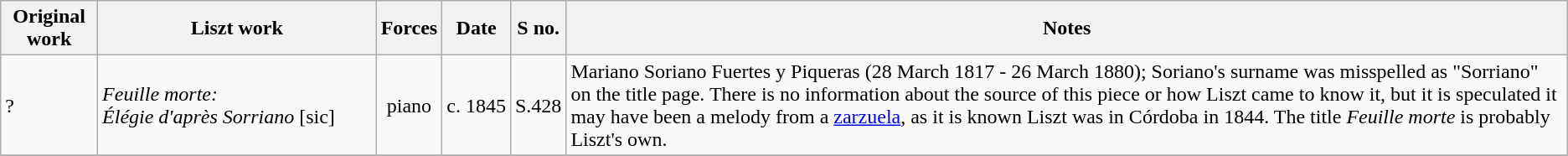<table class="wikitable">
<tr>
<th>Original work</th>
<th>Liszt work</th>
<th>Forces</th>
<th>Date</th>
<th>S no.</th>
<th>Notes</th>
</tr>
<tr>
<td>?</td>
<td><em>Feuille morte: Élégie d'après Sorriano</em> [sic]</td>
<td style="text-align: center">piano</td>
<td>c. 1845</td>
<td>S.428</td>
<td>Mariano Soriano Fuertes y Piqueras (28 March 1817 - 26 March 1880);  Soriano's surname was misspelled as "Sorriano" on the title page.  There is no information about the source of this piece or how Liszt came to know it, but it is speculated it may have been a melody from a <a href='#'>zarzuela</a>, as it is known Liszt was in Córdoba in 1844.  The title <em>Feuille morte</em> is probably Liszt's own.</td>
</tr>
<tr>
</tr>
</table>
